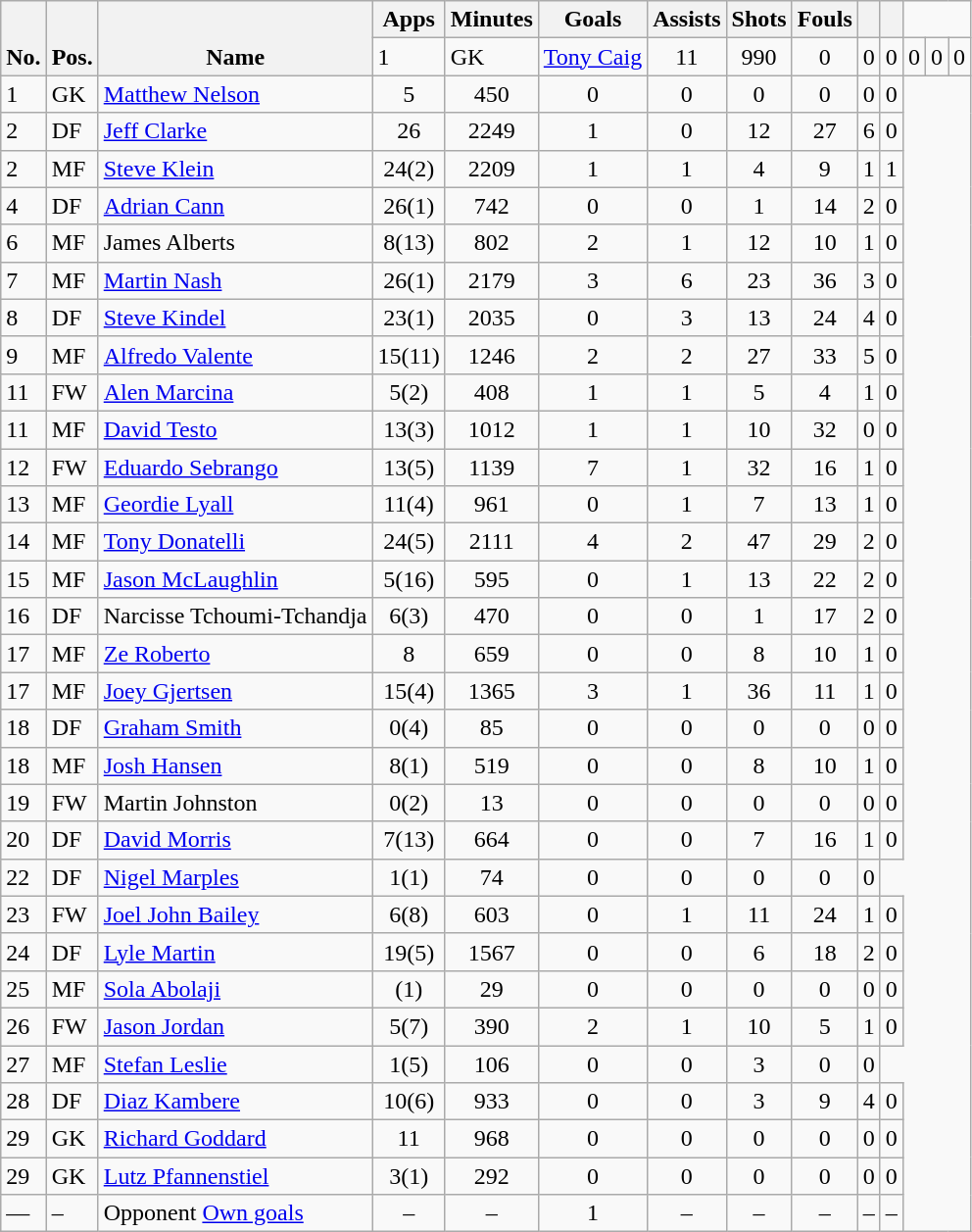<table class="wikitable sortable" style="text-align:center">
<tr>
<th scope=col rowspan="2" valign="bottom">No.</th>
<th scope=col rowspan="2" valign="bottom" data-sort-type="text">Pos.</th>
<th scope=col  rowspan="2" valign="bottom" data-sort-type="text">Name</th>
<th scope=col>Apps</th>
<th scope=col>Minutes</th>
<th scope=col>Goals</th>
<th scope=col>Assists</th>
<th scope=col>Shots</th>
<th scope=col>Fouls</th>
<th scope=col></th>
<th scope=col></th>
</tr>
<tr>
<td align=left>1</td>
<td align=left>GK</td>
<td align=left> <a href='#'>Tony Caig</a></td>
<td>11</td>
<td>990</td>
<td>0</td>
<td>0</td>
<td>0</td>
<td>0</td>
<td>0</td>
<td>0</td>
</tr>
<tr>
<td align=left>1</td>
<td align=left>GK</td>
<td align=left> <a href='#'>Matthew Nelson</a></td>
<td>5</td>
<td>450</td>
<td>0</td>
<td>0</td>
<td>0</td>
<td>0</td>
<td>0</td>
<td>0</td>
</tr>
<tr>
<td align=left>2</td>
<td align=left>DF</td>
<td align=left> <a href='#'>Jeff Clarke</a></td>
<td>26</td>
<td>2249</td>
<td>1</td>
<td>0</td>
<td>12</td>
<td>27</td>
<td>6</td>
<td>0</td>
</tr>
<tr>
<td align=left>2</td>
<td align=left>MF</td>
<td align=left> <a href='#'>Steve Klein</a></td>
<td>24(2)</td>
<td>2209</td>
<td>1</td>
<td>1</td>
<td>4</td>
<td>9</td>
<td>1</td>
<td>1</td>
</tr>
<tr>
<td align=left>4</td>
<td align=left>DF</td>
<td align=left> <a href='#'>Adrian Cann</a></td>
<td>26(1)</td>
<td>742</td>
<td>0</td>
<td>0</td>
<td>1</td>
<td>14</td>
<td>2</td>
<td>0</td>
</tr>
<tr>
<td align=left>6</td>
<td align=left>MF</td>
<td align=left> James Alberts</td>
<td>8(13)</td>
<td>802</td>
<td>2</td>
<td>1</td>
<td>12</td>
<td>10</td>
<td>1</td>
<td>0</td>
</tr>
<tr>
<td align=left>7</td>
<td align=left>MF</td>
<td align=left> <a href='#'>Martin Nash</a></td>
<td>26(1)</td>
<td>2179</td>
<td>3</td>
<td>6</td>
<td>23</td>
<td>36</td>
<td>3</td>
<td>0</td>
</tr>
<tr>
<td align=left>8</td>
<td align=left>DF</td>
<td align=left> <a href='#'>Steve Kindel</a></td>
<td>23(1)</td>
<td>2035</td>
<td>0</td>
<td>3</td>
<td>13</td>
<td>24</td>
<td>4</td>
<td>0</td>
</tr>
<tr>
<td align=left>9</td>
<td align=left>MF</td>
<td align=left> <a href='#'>Alfredo Valente</a></td>
<td>15(11)</td>
<td>1246</td>
<td>2</td>
<td>2</td>
<td>27</td>
<td>33</td>
<td>5</td>
<td>0</td>
</tr>
<tr>
<td align=left>11</td>
<td align=left>FW</td>
<td align=left> <a href='#'>Alen Marcina</a></td>
<td>5(2)</td>
<td>408</td>
<td>1</td>
<td>1</td>
<td>5</td>
<td>4</td>
<td>1</td>
<td>0</td>
</tr>
<tr>
<td align=left>11</td>
<td align=left>MF</td>
<td align=left> <a href='#'>David Testo</a></td>
<td>13(3)</td>
<td>1012</td>
<td>1</td>
<td>1</td>
<td>10</td>
<td>32</td>
<td>0</td>
<td>0</td>
</tr>
<tr>
<td align=left>12</td>
<td align=left>FW</td>
<td align=left> <a href='#'>Eduardo Sebrango</a></td>
<td>13(5)</td>
<td>1139</td>
<td>7</td>
<td>1</td>
<td>32</td>
<td>16</td>
<td>1</td>
<td>0</td>
</tr>
<tr>
<td align=left>13</td>
<td align=left>MF</td>
<td align=left> <a href='#'>Geordie Lyall</a></td>
<td>11(4)</td>
<td>961</td>
<td>0</td>
<td>1</td>
<td>7</td>
<td>13</td>
<td>1</td>
<td>0</td>
</tr>
<tr>
<td align=left>14</td>
<td align=left>MF</td>
<td align=left> <a href='#'>Tony Donatelli</a></td>
<td>24(5)</td>
<td>2111</td>
<td>4</td>
<td>2</td>
<td>47</td>
<td>29</td>
<td>2</td>
<td>0</td>
</tr>
<tr>
<td align=left>15</td>
<td align=left>MF</td>
<td align=left> <a href='#'>Jason McLaughlin</a></td>
<td>5(16)</td>
<td>595</td>
<td>0</td>
<td>1</td>
<td>13</td>
<td>22</td>
<td>2</td>
<td>0</td>
</tr>
<tr>
<td align=left>16</td>
<td align=left>DF</td>
<td align=left> Narcisse Tchoumi-Tchandja</td>
<td>6(3)</td>
<td>470</td>
<td>0</td>
<td>0</td>
<td>1</td>
<td>17</td>
<td>2</td>
<td>0</td>
</tr>
<tr>
<td align=left>17</td>
<td align=left>MF</td>
<td align=left> <a href='#'>Ze Roberto</a></td>
<td>8</td>
<td>659</td>
<td>0</td>
<td>0</td>
<td>8</td>
<td>10</td>
<td>1</td>
<td>0</td>
</tr>
<tr>
<td align=left>17</td>
<td align=left>MF</td>
<td align=left> <a href='#'>Joey Gjertsen</a></td>
<td>15(4)</td>
<td>1365</td>
<td>3</td>
<td>1</td>
<td>36</td>
<td>11</td>
<td>1</td>
<td>0</td>
</tr>
<tr>
<td align=left>18</td>
<td align=left>DF</td>
<td align=left> <a href='#'>Graham Smith</a></td>
<td>0(4)</td>
<td>85</td>
<td>0</td>
<td>0</td>
<td>0</td>
<td>0</td>
<td>0</td>
<td>0</td>
</tr>
<tr>
<td align=left>18</td>
<td align=left>MF</td>
<td align=left> <a href='#'>Josh Hansen</a></td>
<td>8(1)</td>
<td>519</td>
<td>0</td>
<td>0</td>
<td>8</td>
<td>10</td>
<td>1</td>
<td>0</td>
</tr>
<tr>
<td align=left>19</td>
<td align=left>FW</td>
<td align=left> Martin Johnston</td>
<td>0(2)</td>
<td>13</td>
<td>0</td>
<td>0</td>
<td>0</td>
<td>0</td>
<td>0</td>
<td>0</td>
</tr>
<tr>
<td align=left>20</td>
<td align=left>DF</td>
<td align=left> <a href='#'>David Morris</a></td>
<td>7(13)</td>
<td>664</td>
<td>0</td>
<td>0</td>
<td>7</td>
<td>16</td>
<td>1</td>
<td>0</td>
</tr>
<tr>
<td align=left>22</td>
<td align=left>DF</td>
<td align=left> <a href='#'>Nigel Marples</a></td>
<td>1(1)</td>
<td>74</td>
<td>0</td>
<td>0</td>
<td>0</td>
<td>0</td>
<td 0>0</td>
</tr>
<tr>
<td align=left>23</td>
<td align=left>FW</td>
<td align=left> <a href='#'>Joel John Bailey</a></td>
<td>6(8)</td>
<td>603</td>
<td>0</td>
<td>1</td>
<td>11</td>
<td>24</td>
<td>1</td>
<td>0</td>
</tr>
<tr>
<td align=left>24</td>
<td align=left>DF</td>
<td align=left> <a href='#'>Lyle Martin</a></td>
<td>19(5)</td>
<td>1567</td>
<td>0</td>
<td>0</td>
<td>6</td>
<td>18</td>
<td>2</td>
<td>0</td>
</tr>
<tr>
<td align=left>25</td>
<td align=left>MF</td>
<td align=left> <a href='#'>Sola Abolaji</a></td>
<td>(1)</td>
<td>29</td>
<td>0</td>
<td>0</td>
<td>0</td>
<td>0</td>
<td>0</td>
<td>0</td>
</tr>
<tr>
<td align=left>26</td>
<td align=left>FW</td>
<td align=left> <a href='#'>Jason Jordan</a></td>
<td>5(7)</td>
<td>390</td>
<td>2</td>
<td>1</td>
<td>10</td>
<td>5</td>
<td>1</td>
<td>0</td>
</tr>
<tr>
<td align=left>27</td>
<td align=left>MF</td>
<td align=left> <a href='#'>Stefan Leslie</a></td>
<td>1(5)</td>
<td>106</td>
<td>0</td>
<td>0</td>
<td 1>3</td>
<td>0</td>
<td>0</td>
</tr>
<tr>
<td align=left>28</td>
<td align=left>DF</td>
<td align=left> <a href='#'>Diaz Kambere</a></td>
<td>10(6)</td>
<td>933</td>
<td>0</td>
<td>0</td>
<td>3</td>
<td>9</td>
<td>4</td>
<td>0</td>
</tr>
<tr>
<td align=left>29</td>
<td align=left>GK</td>
<td align=left> <a href='#'>Richard Goddard</a></td>
<td>11</td>
<td>968</td>
<td>0</td>
<td>0</td>
<td>0</td>
<td>0</td>
<td>0</td>
<td>0</td>
</tr>
<tr>
<td align=left>29</td>
<td align=left>GK</td>
<td align=left> <a href='#'>Lutz Pfannenstiel</a></td>
<td>3(1)</td>
<td>292</td>
<td>0</td>
<td>0</td>
<td>0</td>
<td>0</td>
<td>0</td>
<td>0</td>
</tr>
<tr>
<td align=left>—</td>
<td align=left>–</td>
<td align=left>Opponent <a href='#'>Own goals</a></td>
<td>–</td>
<td>–</td>
<td>1</td>
<td>–</td>
<td>–</td>
<td>–</td>
<td>–</td>
<td>–</td>
</tr>
</table>
